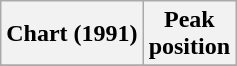<table class="wikitable sortable plainrowheaders" style="text-align:center">
<tr>
<th scope="col">Chart (1991)</th>
<th scope="col">Peak<br> position</th>
</tr>
<tr>
</tr>
</table>
